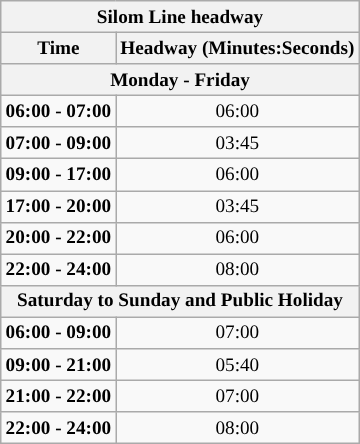<table class="wikitable" style="margin:auto;font-align:center;text-align:center;font-size:80%;">
<tr>
<th colspan="2" style="background:#"><strong>Silom Line headway</strong></th>
</tr>
<tr>
<th style="background:#">Time</th>
<th style="background:#">Headway (Minutes:Seconds)</th>
</tr>
<tr>
<th colspan="2">Monday - Friday</th>
</tr>
<tr>
<td><strong>06:00 - 07:00</strong></td>
<td>06:00</td>
</tr>
<tr>
<td><strong>07:00 - 09:00</strong></td>
<td>03:45</td>
</tr>
<tr>
<td><strong>09:00 - 17:00</strong></td>
<td>06:00</td>
</tr>
<tr>
<td><strong>17:00 - 20:00</strong></td>
<td>03:45</td>
</tr>
<tr>
<td><strong>20:00 - 22:00</strong></td>
<td>06:00</td>
</tr>
<tr>
<td><strong>22:00 - 24:00</strong></td>
<td>08:00</td>
</tr>
<tr>
<th colspan="2">Saturday to Sunday and Public Holiday</th>
</tr>
<tr>
<td><strong>06:00 - 09:00</strong></td>
<td>07:00</td>
</tr>
<tr>
<td><strong>09:00 - 21:00</strong></td>
<td>05:40</td>
</tr>
<tr>
<td><strong>21:00 - 22:00</strong></td>
<td>07:00</td>
</tr>
<tr>
<td><strong>22:00 - 24:00</strong></td>
<td>08:00</td>
</tr>
</table>
